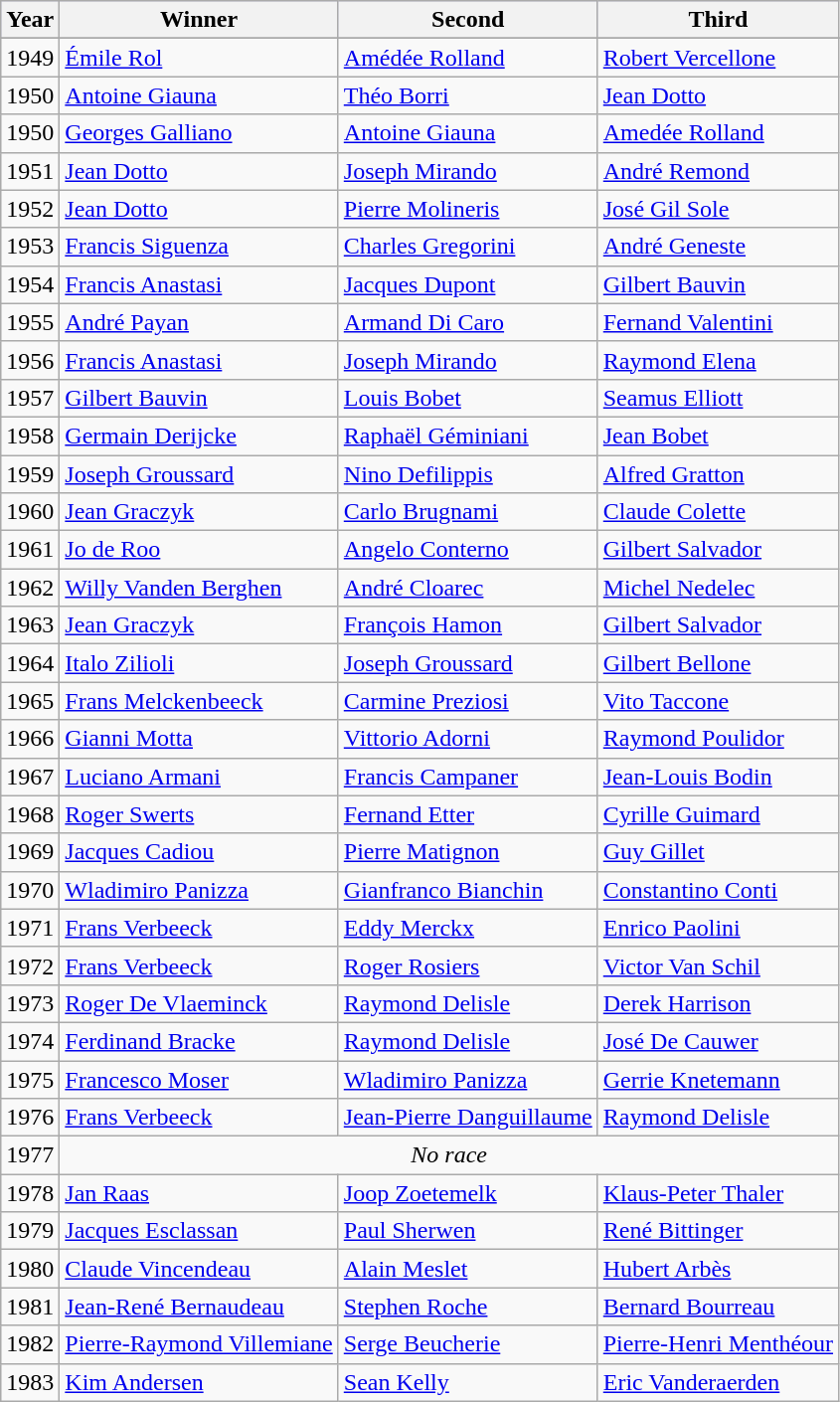<table class="wikitable">
<tr style="background:#ccccff;">
<th>Year</th>
<th>Winner</th>
<th>Second</th>
<th>Third</th>
</tr>
<tr>
</tr>
<tr>
<td>1949</td>
<td> <a href='#'>Émile Rol</a></td>
<td> <a href='#'>Amédée Rolland</a></td>
<td> <a href='#'>Robert Vercellone</a></td>
</tr>
<tr>
<td>1950</td>
<td> <a href='#'>Antoine Giauna</a></td>
<td> <a href='#'>Théo Borri</a></td>
<td> <a href='#'>Jean Dotto</a></td>
</tr>
<tr>
<td>1950</td>
<td> <a href='#'>Georges Galliano</a></td>
<td> <a href='#'>Antoine Giauna</a></td>
<td> <a href='#'>Amedée Rolland</a></td>
</tr>
<tr>
<td>1951</td>
<td> <a href='#'>Jean Dotto</a></td>
<td> <a href='#'>Joseph Mirando</a></td>
<td> <a href='#'>André Remond</a></td>
</tr>
<tr>
<td>1952</td>
<td> <a href='#'>Jean Dotto</a></td>
<td> <a href='#'>Pierre Molineris</a></td>
<td> <a href='#'>José Gil Sole</a></td>
</tr>
<tr>
<td>1953</td>
<td> <a href='#'>Francis Siguenza</a></td>
<td> <a href='#'>Charles Gregorini</a></td>
<td> <a href='#'>André Geneste</a></td>
</tr>
<tr>
<td>1954</td>
<td> <a href='#'>Francis Anastasi</a></td>
<td> <a href='#'>Jacques Dupont</a></td>
<td> <a href='#'>Gilbert Bauvin</a></td>
</tr>
<tr>
<td>1955</td>
<td> <a href='#'>André Payan</a></td>
<td> <a href='#'>Armand Di Caro</a></td>
<td> <a href='#'>Fernand Valentini</a></td>
</tr>
<tr>
<td>1956</td>
<td> <a href='#'>Francis Anastasi</a></td>
<td> <a href='#'>Joseph Mirando</a></td>
<td> <a href='#'>Raymond Elena</a></td>
</tr>
<tr>
<td>1957</td>
<td> <a href='#'>Gilbert Bauvin</a></td>
<td> <a href='#'>Louis Bobet</a></td>
<td> <a href='#'>Seamus Elliott</a></td>
</tr>
<tr>
<td>1958</td>
<td> <a href='#'>Germain Derijcke</a></td>
<td> <a href='#'>Raphaël Géminiani</a></td>
<td> <a href='#'>Jean Bobet</a></td>
</tr>
<tr>
<td>1959</td>
<td> <a href='#'>Joseph Groussard</a></td>
<td> <a href='#'>Nino Defilippis</a></td>
<td> <a href='#'>Alfred Gratton</a></td>
</tr>
<tr>
<td>1960</td>
<td> <a href='#'>Jean Graczyk</a></td>
<td> <a href='#'>Carlo Brugnami</a></td>
<td> <a href='#'>Claude Colette</a></td>
</tr>
<tr>
<td>1961</td>
<td> <a href='#'>Jo de Roo</a></td>
<td> <a href='#'>Angelo Conterno</a></td>
<td> <a href='#'>Gilbert Salvador</a></td>
</tr>
<tr>
<td>1962</td>
<td> <a href='#'>Willy Vanden Berghen</a></td>
<td> <a href='#'>André Cloarec</a></td>
<td> <a href='#'>Michel Nedelec</a></td>
</tr>
<tr>
<td>1963</td>
<td> <a href='#'>Jean Graczyk</a></td>
<td> <a href='#'>François Hamon</a></td>
<td> <a href='#'>Gilbert Salvador</a></td>
</tr>
<tr>
<td>1964</td>
<td> <a href='#'>Italo Zilioli</a></td>
<td> <a href='#'>Joseph Groussard</a></td>
<td> <a href='#'>Gilbert Bellone</a></td>
</tr>
<tr>
<td>1965</td>
<td> <a href='#'>Frans Melckenbeeck</a></td>
<td> <a href='#'>Carmine Preziosi</a></td>
<td> <a href='#'>Vito Taccone</a></td>
</tr>
<tr>
<td>1966</td>
<td> <a href='#'>Gianni Motta</a></td>
<td> <a href='#'>Vittorio Adorni</a></td>
<td> <a href='#'>Raymond Poulidor</a></td>
</tr>
<tr>
<td>1967</td>
<td> <a href='#'>Luciano Armani</a></td>
<td> <a href='#'>Francis Campaner</a></td>
<td> <a href='#'>Jean-Louis Bodin</a></td>
</tr>
<tr>
<td>1968</td>
<td> <a href='#'>Roger Swerts</a></td>
<td> <a href='#'>Fernand Etter</a></td>
<td> <a href='#'>Cyrille Guimard</a></td>
</tr>
<tr>
<td>1969</td>
<td> <a href='#'>Jacques Cadiou</a></td>
<td> <a href='#'>Pierre Matignon</a></td>
<td> <a href='#'>Guy Gillet</a></td>
</tr>
<tr>
<td>1970</td>
<td> <a href='#'>Wladimiro Panizza</a></td>
<td> <a href='#'>Gianfranco Bianchin</a></td>
<td> <a href='#'>Constantino Conti</a></td>
</tr>
<tr>
<td>1971</td>
<td> <a href='#'>Frans Verbeeck</a></td>
<td> <a href='#'>Eddy Merckx</a></td>
<td> <a href='#'>Enrico Paolini</a></td>
</tr>
<tr>
<td>1972</td>
<td> <a href='#'>Frans Verbeeck</a></td>
<td> <a href='#'>Roger Rosiers</a></td>
<td> <a href='#'>Victor Van Schil</a></td>
</tr>
<tr>
<td>1973</td>
<td> <a href='#'>Roger De Vlaeminck</a></td>
<td> <a href='#'>Raymond Delisle</a></td>
<td> <a href='#'>Derek Harrison</a></td>
</tr>
<tr>
<td>1974</td>
<td> <a href='#'>Ferdinand Bracke</a></td>
<td> <a href='#'>Raymond Delisle</a></td>
<td> <a href='#'>José De Cauwer</a></td>
</tr>
<tr>
<td>1975</td>
<td> <a href='#'>Francesco Moser</a></td>
<td> <a href='#'>Wladimiro Panizza</a></td>
<td> <a href='#'>Gerrie Knetemann</a></td>
</tr>
<tr>
<td>1976</td>
<td> <a href='#'>Frans Verbeeck</a></td>
<td> <a href='#'>Jean-Pierre Danguillaume</a></td>
<td> <a href='#'>Raymond Delisle</a></td>
</tr>
<tr>
<td>1977</td>
<td colspan="3" align=center><em>No race</em></td>
</tr>
<tr>
<td>1978</td>
<td> <a href='#'>Jan Raas</a></td>
<td> <a href='#'>Joop Zoetemelk</a></td>
<td> <a href='#'>Klaus-Peter Thaler</a></td>
</tr>
<tr>
<td>1979</td>
<td> <a href='#'>Jacques Esclassan</a></td>
<td> <a href='#'>Paul Sherwen</a></td>
<td> <a href='#'>René Bittinger</a></td>
</tr>
<tr>
<td>1980</td>
<td> <a href='#'>Claude Vincendeau</a></td>
<td> <a href='#'>Alain Meslet</a></td>
<td> <a href='#'>Hubert Arbès</a></td>
</tr>
<tr>
<td>1981</td>
<td> <a href='#'>Jean-René Bernaudeau</a></td>
<td> <a href='#'>Stephen Roche</a></td>
<td> <a href='#'>Bernard Bourreau</a></td>
</tr>
<tr>
<td>1982</td>
<td> <a href='#'>Pierre-Raymond Villemiane</a></td>
<td> <a href='#'>Serge Beucherie</a></td>
<td> <a href='#'>Pierre-Henri Menthéour</a></td>
</tr>
<tr>
<td>1983</td>
<td> <a href='#'>Kim Andersen</a></td>
<td> <a href='#'>Sean Kelly</a></td>
<td> <a href='#'>Eric Vanderaerden</a></td>
</tr>
</table>
